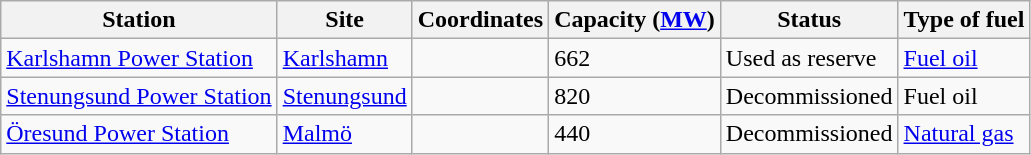<table class="wikitable sortable">
<tr>
<th>Station</th>
<th>Site</th>
<th>Coordinates</th>
<th>Capacity (<a href='#'>MW</a>)</th>
<th>Status</th>
<th>Type of fuel</th>
</tr>
<tr>
<td><a href='#'>Karlshamn Power Station</a></td>
<td><a href='#'>Karlshamn</a></td>
<td></td>
<td>662</td>
<td>Used as reserve</td>
<td><a href='#'>Fuel oil</a></td>
</tr>
<tr>
<td><a href='#'>Stenungsund Power Station</a></td>
<td><a href='#'>Stenungsund</a></td>
<td></td>
<td>820</td>
<td>Decommissioned</td>
<td>Fuel oil</td>
</tr>
<tr>
<td><a href='#'>Öresund Power Station</a></td>
<td><a href='#'>Malmö</a></td>
<td></td>
<td>440</td>
<td>Decommissioned</td>
<td><a href='#'>Natural gas</a></td>
</tr>
</table>
